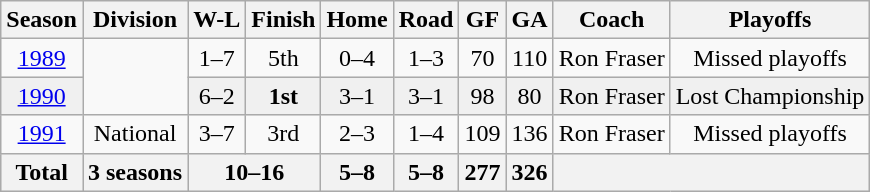<table class="wikitable">
<tr>
<th>Season</th>
<th>Division</th>
<th>W-L</th>
<th>Finish</th>
<th>Home</th>
<th>Road</th>
<th>GF</th>
<th>GA</th>
<th>Coach</th>
<th>Playoffs</th>
</tr>
<tr ALIGN=center>
<td><a href='#'>1989</a></td>
<td rowspan="2"></td>
<td>1–7</td>
<td>5th</td>
<td>0–4</td>
<td>1–3</td>
<td>70</td>
<td>110</td>
<td>Ron Fraser</td>
<td>Missed playoffs</td>
</tr>
<tr ALIGN=center bgcolor="#f0f0f0">
<td><a href='#'>1990</a></td>
<td>6–2</td>
<td><strong>1st</strong></td>
<td>3–1</td>
<td>3–1</td>
<td>98</td>
<td>80</td>
<td>Ron Fraser</td>
<td>Lost Championship</td>
</tr>
<tr ALIGN=center>
<td><a href='#'>1991</a></td>
<td>National</td>
<td>3–7</td>
<td>3rd</td>
<td>2–3</td>
<td>1–4</td>
<td>109</td>
<td>136</td>
<td>Ron Fraser</td>
<td>Missed playoffs</td>
</tr>
<tr ALIGN=center bgcolor="#e0e0e0">
<th>Total</th>
<th>3 seasons</th>
<th colspan="2">10–16</th>
<th>5–8</th>
<th>5–8</th>
<th>277</th>
<th>326</th>
<th colspan="2"></th>
</tr>
</table>
